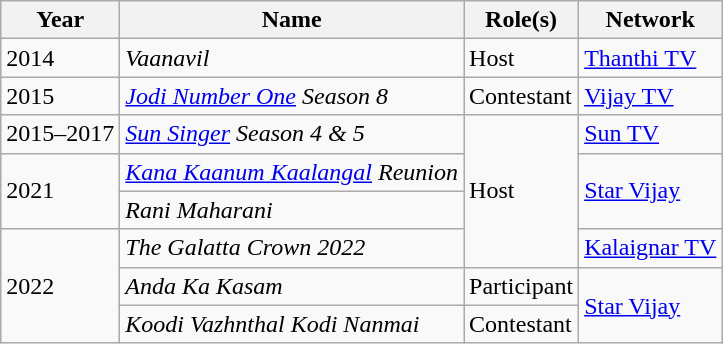<table class="wikitable sortable">
<tr>
<th>Year</th>
<th>Name</th>
<th>Role(s)</th>
<th>Network</th>
</tr>
<tr>
<td>2014</td>
<td><em>Vaanavil</em></td>
<td>Host</td>
<td><a href='#'>Thanthi TV</a></td>
</tr>
<tr>
<td>2015</td>
<td><em><a href='#'>Jodi Number One</a> Season 8</em></td>
<td>Contestant</td>
<td><a href='#'>Vijay TV</a></td>
</tr>
<tr>
<td>2015–2017</td>
<td><em><a href='#'>Sun Singer</a> Season 4 & 5</em></td>
<td rowspan="4">Host</td>
<td><a href='#'>Sun TV</a></td>
</tr>
<tr>
<td rowspan="2">2021</td>
<td><em><a href='#'>Kana Kaanum Kaalangal</a></em> <em>Reunion</em></td>
<td rowspan="2"><a href='#'>Star Vijay</a></td>
</tr>
<tr>
<td><em>Rani Maharani</em></td>
</tr>
<tr>
<td rowspan="3">2022</td>
<td><em>The Galatta Crown 2022</em></td>
<td><a href='#'>Kalaignar TV</a></td>
</tr>
<tr>
<td><em>Anda Ka Kasam</em></td>
<td>Participant</td>
<td rowspan="2"><a href='#'>Star Vijay</a></td>
</tr>
<tr>
<td><em>Koodi Vazhnthal Kodi Nanmai</em></td>
<td>Contestant</td>
</tr>
</table>
